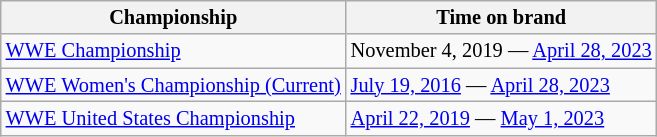<table class="wikitable" style="text-align:center; font-size:85%">
<tr>
<th>Championship</th>
<th>Time on brand</th>
</tr>
<tr>
<td align="left"><a href='#'>WWE Championship</a></td>
<td align="left">November 4, 2019 — <a href='#'>April 28, 2023</a></td>
</tr>
<tr>
<td align="left"><a href='#'>WWE Women's Championship (Current)</a></td>
<td align="left"><a href='#'>July 19, 2016</a> — <a href='#'>April 28, 2023</a></td>
</tr>
<tr>
<td align="left"><a href='#'>WWE United States Championship</a></td>
<td align="left"><a href='#'>April 22, 2019</a> — <a href='#'>May 1, 2023</a></td>
</tr>
</table>
